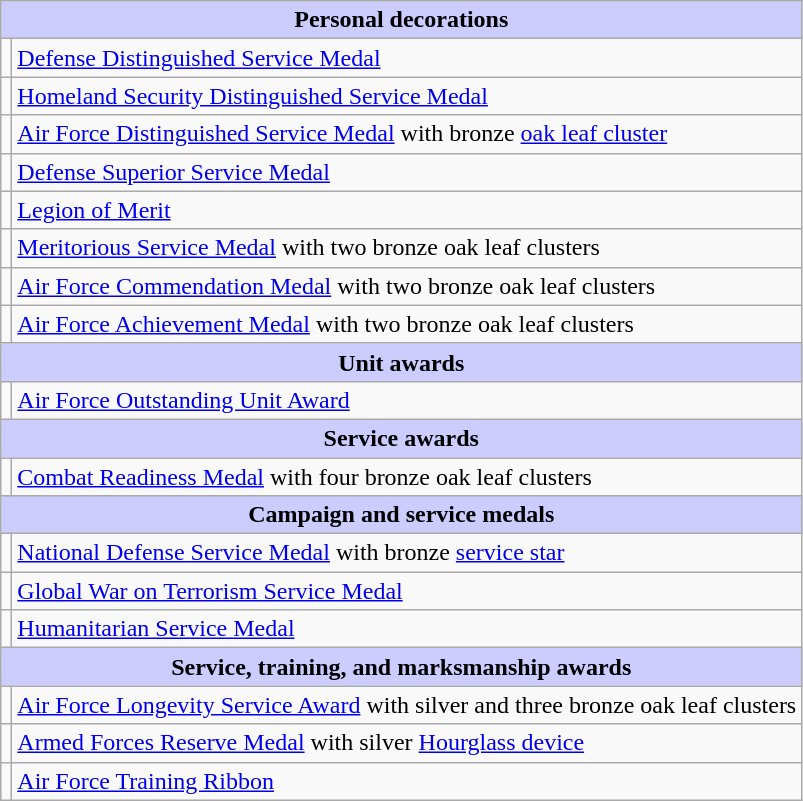<table class="wikitable">
<tr style="background:#ccf; text-align:center;">
<td colspan=2><strong>Personal decorations</strong></td>
</tr>
<tr>
<td></td>
<td><a href='#'>Defense Distinguished Service Medal</a></td>
</tr>
<tr>
<td></td>
<td><a href='#'>Homeland Security Distinguished Service Medal</a></td>
</tr>
<tr>
<td></td>
<td><a href='#'>Air Force Distinguished Service Medal</a> with bronze <a href='#'>oak leaf cluster</a></td>
</tr>
<tr>
<td></td>
<td><a href='#'>Defense Superior Service Medal</a></td>
</tr>
<tr>
<td></td>
<td><a href='#'>Legion of Merit</a></td>
</tr>
<tr>
<td></td>
<td><a href='#'>Meritorious Service Medal</a> with two bronze oak leaf clusters</td>
</tr>
<tr>
<td></td>
<td><a href='#'>Air Force Commendation Medal</a> with two bronze oak leaf clusters</td>
</tr>
<tr>
<td></td>
<td><a href='#'>Air Force Achievement Medal</a> with two bronze oak leaf clusters</td>
</tr>
<tr style="background:#ccf; text-align:center;">
<td colspan=2><strong>Unit awards</strong></td>
</tr>
<tr>
<td></td>
<td><a href='#'>Air Force Outstanding Unit Award</a></td>
</tr>
<tr style="background:#ccf; text-align:center;">
<td colspan=2><strong>Service awards</strong></td>
</tr>
<tr>
<td></td>
<td><a href='#'>Combat Readiness Medal</a> with four bronze oak leaf clusters</td>
</tr>
<tr style="background:#ccf; text-align:center;">
<td colspan=2><strong>Campaign and service medals</strong></td>
</tr>
<tr>
<td></td>
<td><a href='#'>National Defense Service Medal</a> with bronze <a href='#'>service star</a></td>
</tr>
<tr>
<td></td>
<td><a href='#'>Global War on Terrorism Service Medal</a></td>
</tr>
<tr>
<td></td>
<td><a href='#'>Humanitarian Service Medal</a></td>
</tr>
<tr style="background:#ccf; text-align:center;">
<td colspan=2><strong>Service, training, and marksmanship awards</strong></td>
</tr>
<tr>
<td></td>
<td><a href='#'>Air Force Longevity Service Award</a> with silver and three bronze oak leaf clusters</td>
</tr>
<tr>
<td><span></span></td>
<td><a href='#'>Armed Forces Reserve Medal</a> with silver <a href='#'>Hourglass device</a></td>
</tr>
<tr>
<td></td>
<td><a href='#'>Air Force Training Ribbon</a></td>
</tr>
</table>
